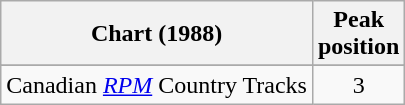<table class="wikitable sortable">
<tr>
<th align="left">Chart (1988)</th>
<th align="center">Peak<br>position</th>
</tr>
<tr>
</tr>
<tr>
<td align="left">Canadian <em><a href='#'>RPM</a></em> Country Tracks</td>
<td align="center">3</td>
</tr>
</table>
